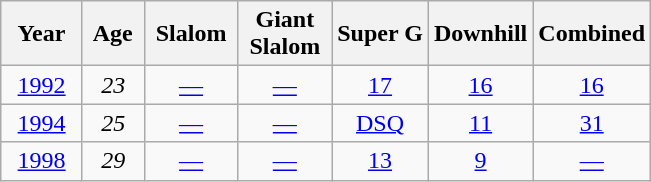<table class=wikitable style="text-align:center">
<tr>
<th>  Year  </th>
<th> Age </th>
<th> Slalom </th>
<th> Giant <br> Slalom </th>
<th>Super G</th>
<th>Downhill</th>
<th>Combined</th>
</tr>
<tr>
<td><a href='#'>1992</a></td>
<td><em>23</em></td>
<td><a href='#'>—</a></td>
<td><a href='#'>—</a></td>
<td><a href='#'>17</a></td>
<td><a href='#'>16</a></td>
<td><a href='#'>16</a></td>
</tr>
<tr>
<td><a href='#'>1994</a></td>
<td><em>25</em></td>
<td><a href='#'>—</a></td>
<td><a href='#'>—</a></td>
<td><a href='#'>DSQ</a></td>
<td><a href='#'>11</a></td>
<td><a href='#'>31</a></td>
</tr>
<tr>
<td><a href='#'>1998</a></td>
<td><em>29</em></td>
<td><a href='#'>—</a></td>
<td><a href='#'>—</a></td>
<td><a href='#'>13</a></td>
<td><a href='#'>9</a></td>
<td><a href='#'>—</a></td>
</tr>
</table>
